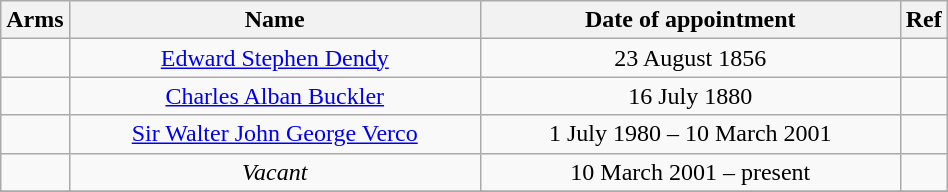<table class="wikitable" style="text-align:center; width:50%">
<tr>
<th>Arms</th>
<th style="width:50%">Name</th>
<th style="width:50%">Date of appointment</th>
<th style="width:5%">Ref</th>
</tr>
<tr>
<td></td>
<td><a href='#'>Edward Stephen Dendy</a></td>
<td>23 August 1856</td>
<td></td>
</tr>
<tr>
<td></td>
<td><a href='#'>Charles Alban Buckler</a></td>
<td>16 July 1880</td>
<td></td>
</tr>
<tr>
<td></td>
<td><a href='#'>Sir Walter John George Verco</a></td>
<td>1 July 1980 – 10 March 2001</td>
<td></td>
</tr>
<tr>
<td></td>
<td><em>Vacant</em></td>
<td>10 March 2001 – present</td>
<td></td>
</tr>
<tr>
</tr>
</table>
